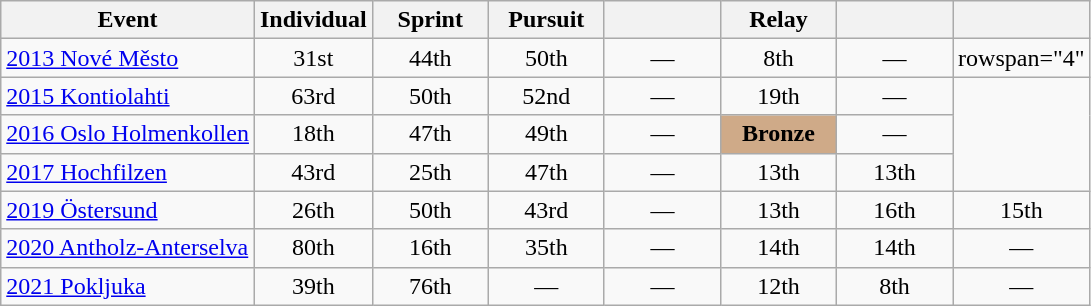<table class="wikitable" style="text-align: center;">
<tr ">
<th>Event</th>
<th style="width:70px;">Individual</th>
<th style="width:70px;">Sprint</th>
<th style="width:70px;">Pursuit</th>
<th style="width:70px;"></th>
<th style="width:70px;">Relay</th>
<th style="width:70px;"></th>
<th style="width:70px;"></th>
</tr>
<tr>
<td align=left> <a href='#'>2013 Nové Město</a></td>
<td>31st</td>
<td>44th</td>
<td>50th</td>
<td>—</td>
<td>8th</td>
<td>—</td>
<td>rowspan="4" </td>
</tr>
<tr>
<td align=left> <a href='#'>2015 Kontiolahti</a></td>
<td>63rd</td>
<td>50th</td>
<td>52nd</td>
<td>—</td>
<td>19th</td>
<td>—</td>
</tr>
<tr>
<td align=left> <a href='#'>2016 Oslo Holmenkollen</a></td>
<td>18th</td>
<td>47th</td>
<td>49th</td>
<td>—</td>
<td style="background:#cfaa88;"><strong>Bronze</strong></td>
<td>—</td>
</tr>
<tr>
<td align=left> <a href='#'>2017 Hochfilzen</a></td>
<td>43rd</td>
<td>25th</td>
<td>47th</td>
<td>—</td>
<td>13th</td>
<td>13th</td>
</tr>
<tr>
<td align=left> <a href='#'>2019 Östersund</a></td>
<td>26th</td>
<td>50th</td>
<td>43rd</td>
<td>—</td>
<td>13th</td>
<td>16th</td>
<td>15th</td>
</tr>
<tr>
<td align=left> <a href='#'>2020 Antholz-Anterselva</a></td>
<td>80th</td>
<td>16th</td>
<td>35th</td>
<td>—</td>
<td>14th</td>
<td>14th</td>
<td>—</td>
</tr>
<tr>
<td align=left> <a href='#'>2021 Pokljuka</a></td>
<td>39th</td>
<td>76th</td>
<td>—</td>
<td>—</td>
<td>12th</td>
<td>8th</td>
<td>—</td>
</tr>
</table>
